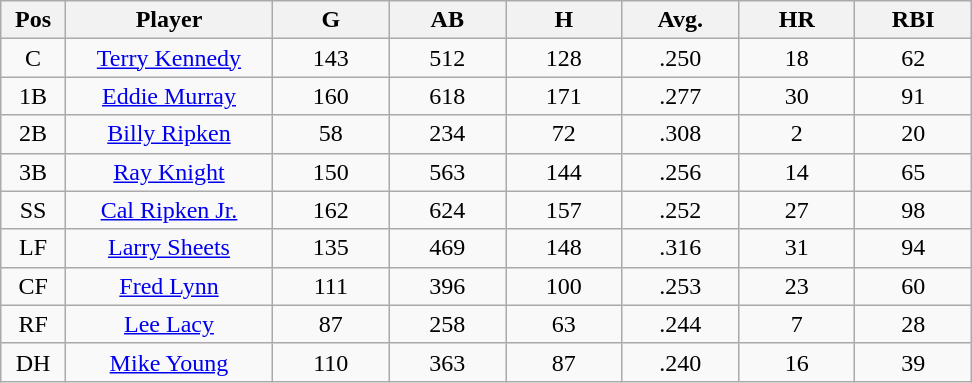<table class="wikitable sortable">
<tr>
<th bgcolor="#DDDDFF" width="5%">Pos</th>
<th bgcolor="#DDDDFF" width="16%">Player</th>
<th bgcolor="#DDDDFF" width="9%">G</th>
<th bgcolor="#DDDDFF" width="9%">AB</th>
<th bgcolor="#DDDDFF" width="9%">H</th>
<th bgcolor="#DDDDFF" width="9%">Avg.</th>
<th bgcolor="#DDDDFF" width="9%">HR</th>
<th bgcolor="#DDDDFF" width="9%">RBI</th>
</tr>
<tr align="center">
<td>C</td>
<td><a href='#'>Terry Kennedy</a></td>
<td>143</td>
<td>512</td>
<td>128</td>
<td>.250</td>
<td>18</td>
<td>62</td>
</tr>
<tr align="center">
<td>1B</td>
<td><a href='#'>Eddie Murray</a></td>
<td>160</td>
<td>618</td>
<td>171</td>
<td>.277</td>
<td>30</td>
<td>91</td>
</tr>
<tr align="center">
<td>2B</td>
<td><a href='#'>Billy Ripken</a></td>
<td>58</td>
<td>234</td>
<td>72</td>
<td>.308</td>
<td>2</td>
<td>20</td>
</tr>
<tr align="center">
<td>3B</td>
<td><a href='#'>Ray Knight</a></td>
<td>150</td>
<td>563</td>
<td>144</td>
<td>.256</td>
<td>14</td>
<td>65</td>
</tr>
<tr align="center">
<td>SS</td>
<td><a href='#'>Cal Ripken Jr.</a></td>
<td>162</td>
<td>624</td>
<td>157</td>
<td>.252</td>
<td>27</td>
<td>98</td>
</tr>
<tr align="center">
<td>LF</td>
<td><a href='#'>Larry Sheets</a></td>
<td>135</td>
<td>469</td>
<td>148</td>
<td>.316</td>
<td>31</td>
<td>94</td>
</tr>
<tr align="center">
<td>CF</td>
<td><a href='#'>Fred Lynn</a></td>
<td>111</td>
<td>396</td>
<td>100</td>
<td>.253</td>
<td>23</td>
<td>60</td>
</tr>
<tr align="center">
<td>RF</td>
<td><a href='#'>Lee Lacy</a></td>
<td>87</td>
<td>258</td>
<td>63</td>
<td>.244</td>
<td>7</td>
<td>28</td>
</tr>
<tr align="center">
<td>DH</td>
<td><a href='#'>Mike Young</a></td>
<td>110</td>
<td>363</td>
<td>87</td>
<td>.240</td>
<td>16</td>
<td>39</td>
</tr>
</table>
